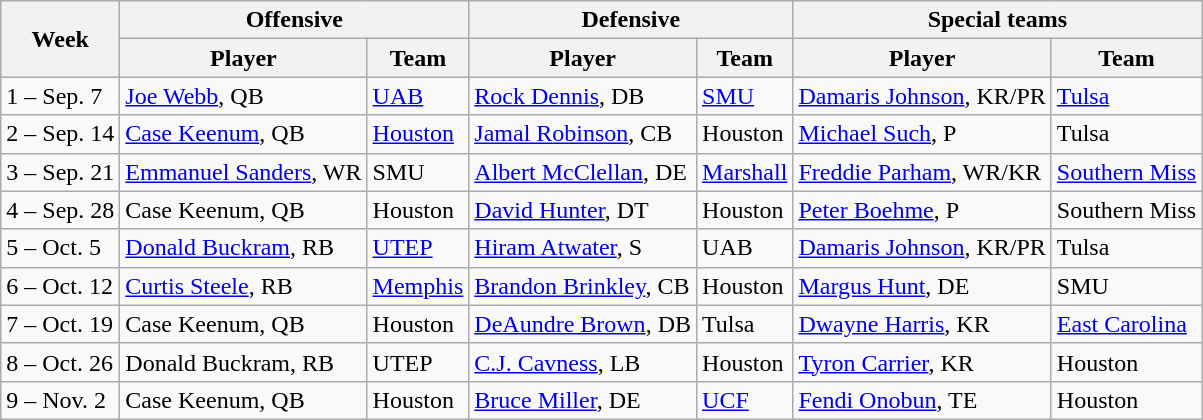<table class="wikitable" border="1">
<tr>
<th rowspan="2">Week</th>
<th colspan="2">Offensive</th>
<th colspan="2">Defensive</th>
<th colspan="2">Special teams</th>
</tr>
<tr>
<th>Player</th>
<th>Team</th>
<th>Player</th>
<th>Team</th>
<th>Player</th>
<th>Team</th>
</tr>
<tr>
<td>1 – Sep. 7</td>
<td><a href='#'>Joe Webb</a>, QB</td>
<td><a href='#'>UAB</a></td>
<td><a href='#'>Rock Dennis</a>, DB</td>
<td><a href='#'>SMU</a></td>
<td><a href='#'>Damaris Johnson</a>, KR/PR</td>
<td><a href='#'>Tulsa</a></td>
</tr>
<tr>
<td>2 – Sep. 14</td>
<td><a href='#'>Case Keenum</a>, QB</td>
<td><a href='#'>Houston</a></td>
<td><a href='#'>Jamal Robinson</a>, CB</td>
<td>Houston</td>
<td><a href='#'>Michael Such</a>, P</td>
<td>Tulsa</td>
</tr>
<tr>
<td>3 – Sep. 21</td>
<td><a href='#'>Emmanuel Sanders</a>, WR</td>
<td>SMU</td>
<td><a href='#'>Albert McClellan</a>, DE</td>
<td><a href='#'>Marshall</a></td>
<td><a href='#'>Freddie Parham</a>, WR/KR</td>
<td><a href='#'>Southern Miss</a></td>
</tr>
<tr>
<td>4 – Sep. 28</td>
<td>Case Keenum, QB</td>
<td>Houston</td>
<td><a href='#'>David Hunter</a>, DT</td>
<td>Houston</td>
<td><a href='#'>Peter Boehme</a>, P</td>
<td>Southern Miss</td>
</tr>
<tr>
<td>5 – Oct. 5</td>
<td><a href='#'>Donald Buckram</a>, RB</td>
<td><a href='#'>UTEP</a></td>
<td><a href='#'>Hiram Atwater</a>, S</td>
<td>UAB</td>
<td><a href='#'>Damaris Johnson</a>, KR/PR</td>
<td>Tulsa</td>
</tr>
<tr>
<td>6 – Oct. 12</td>
<td><a href='#'>Curtis Steele</a>, RB</td>
<td><a href='#'>Memphis</a></td>
<td><a href='#'>Brandon Brinkley</a>, CB</td>
<td>Houston</td>
<td><a href='#'>Margus Hunt</a>, DE</td>
<td>SMU</td>
</tr>
<tr>
<td>7 – Oct. 19</td>
<td>Case Keenum, QB</td>
<td>Houston</td>
<td><a href='#'>DeAundre Brown</a>, DB</td>
<td>Tulsa</td>
<td><a href='#'>Dwayne Harris</a>, KR</td>
<td><a href='#'>East Carolina</a></td>
</tr>
<tr>
<td>8 – Oct. 26</td>
<td>Donald Buckram, RB</td>
<td>UTEP</td>
<td><a href='#'>C.J. Cavness</a>, LB</td>
<td>Houston</td>
<td><a href='#'>Tyron Carrier</a>, KR</td>
<td>Houston</td>
</tr>
<tr>
<td>9 – Nov. 2</td>
<td>Case Keenum, QB</td>
<td>Houston</td>
<td><a href='#'>Bruce Miller</a>, DE</td>
<td><a href='#'>UCF</a></td>
<td><a href='#'>Fendi Onobun</a>, TE</td>
<td>Houston</td>
</tr>
</table>
